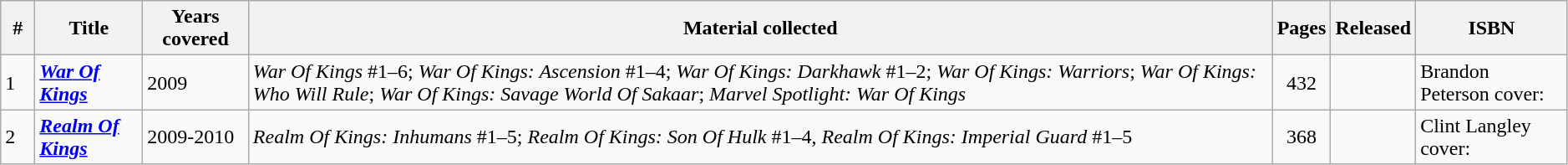<table class="wikitable sortable" width=99%>
<tr>
<th class="unsortable" width=20px>#</th>
<th>Title</th>
<th>Years covered</th>
<th class="unsortable">Material collected</th>
<th>Pages</th>
<th>Released</th>
<th class="unsortable">ISBN</th>
</tr>
<tr>
<td>1</td>
<td><strong><em><a href='#'>War Of Kings</a></em></strong></td>
<td>2009</td>
<td><em>War Of Kings</em> #1–6; <em>War Of Kings: Ascension</em> #1–4; <em>War Of Kings: Darkhawk</em> #1–2; <em>War Of Kings: Warriors</em>; <em>War Of Kings: Who Will Rule</em>; <em>War Of Kings: Savage World Of Sakaar</em>; <em>Marvel Spotlight: War Of Kings</em></td>
<td style="text-align: center;">432</td>
<td></td>
<td>Brandon Peterson cover: </td>
</tr>
<tr>
<td>2</td>
<td><strong><em><a href='#'>Realm Of Kings</a></em></strong></td>
<td>2009-2010</td>
<td><em>Realm Of Kings: Inhumans</em> #1–5; <em>Realm Of Kings: Son Of Hulk</em> #1–4, <em>Realm Of Kings: Imperial Guard</em> #1–5</td>
<td style="text-align: center;">368</td>
<td></td>
<td>Clint Langley cover: </td>
</tr>
</table>
